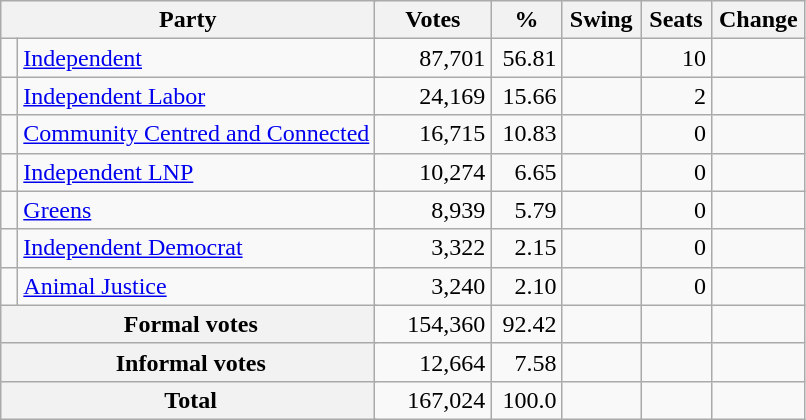<table class="wikitable" style="text-align:right; margin-bottom:0">
<tr>
<th style="width:10px" colspan=3>Party</th>
<th style="width:70px;">Votes</th>
<th style="width:40px;">%</th>
<th style="width:40px;">Swing</th>
<th style="width:40px;">Seats</th>
<th style="width:40px;">Change</th>
</tr>
<tr>
<td> </td>
<td style="text-align:left;" colspan="2"><a href='#'>Independent</a></td>
<td style="width:70px;">87,701</td>
<td style="width:40px;">56.81</td>
<td style="width:45px;"></td>
<td style="width:40px;">10</td>
<td style="width:55px;"></td>
</tr>
<tr>
<td> </td>
<td style="text-align:left;" colspan="2"><a href='#'>Independent Labor</a></td>
<td style="width:70px;">24,169</td>
<td style="width:40px;">15.66</td>
<td style="width:45px;"></td>
<td style="width:40px;">2</td>
<td style="width:55px;"></td>
</tr>
<tr>
<td> </td>
<td style="text-align:left;" colspan="2"><a href='#'>Community Centred and Connected</a></td>
<td style="width:70px;">16,715</td>
<td style="width:40px;">10.83</td>
<td style="width:45px;"></td>
<td style="width:40px;">0</td>
<td style="width:55px;"></td>
</tr>
<tr>
<td> </td>
<td style="text-align:left;" colspan="2"><a href='#'>Independent LNP</a></td>
<td style="width:70px;">10,274</td>
<td style="width:40px;">6.65</td>
<td style="width:45px;"></td>
<td style="width:40px;">0</td>
<td style="width:55px;"></td>
</tr>
<tr>
<td> </td>
<td style="text-align:left;" colspan="2"><a href='#'>Greens</a></td>
<td style="width:70px;">8,939</td>
<td style="width:40px;">5.79</td>
<td style="width:45px;"></td>
<td style="width:40px;">0</td>
<td style="width:55px;"></td>
</tr>
<tr>
<td> </td>
<td style="text-align:left;" colspan="2"><a href='#'>Independent Democrat</a></td>
<td style="width:70px;">3,322</td>
<td style="width:40px;">2.15</td>
<td style="width:45px;"></td>
<td style="width:40px;">0</td>
<td style="width:55px;"></td>
</tr>
<tr>
<td> </td>
<td style="text-align:left;" colspan="2"><a href='#'>Animal Justice</a></td>
<td style="width:70px;">3,240</td>
<td style="width:40px;">2.10</td>
<td style="width:45px;"></td>
<td style="width:40px;">0</td>
<td style="width:55px;"></td>
</tr>
<tr>
<th colspan="3" rowspan="1"> Formal votes</th>
<td>154,360</td>
<td>92.42</td>
<td></td>
<td></td>
<td></td>
</tr>
<tr>
<th colspan="3" rowspan="1"> Informal votes</th>
<td>12,664</td>
<td>7.58</td>
<td></td>
<td></td>
<td></td>
</tr>
<tr>
<th colspan="3" rowspan="1"> Total</th>
<td>167,024</td>
<td>100.0</td>
<td></td>
<td></td>
<td></td>
</tr>
</table>
